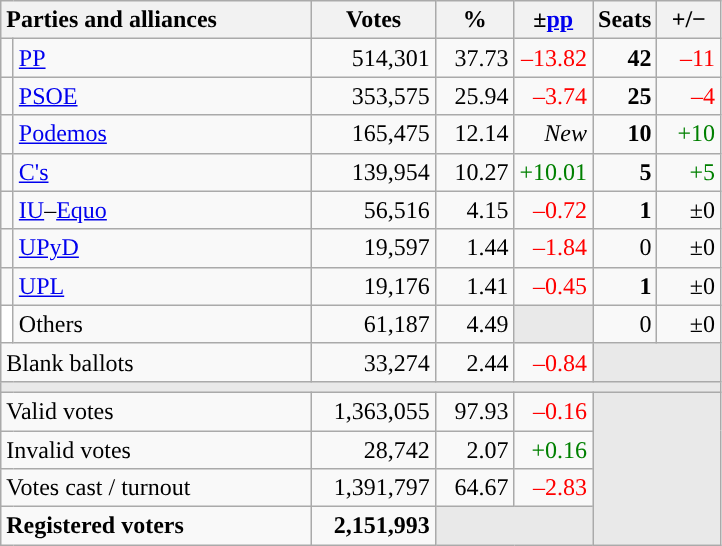<table class="wikitable" style="text-align:right;">
<tr>
<th style="text-align:left;" colspan="2" width="200">Parties and alliances</th>
<th width="75">Votes</th>
<th width="45">%</th>
<th width="45">±<a href='#'>pp</a></th>
<th width="35">Seats</th>
<th width="35">+/−</th>
</tr>
<tr>
<td width="1" style="color:inherit;background:"></td>
<td align="left"><a href='#'>PP</a></td>
<td>514,301</td>
<td>37.73</td>
<td style="color:red;">–13.82</td>
<td><strong>42</strong></td>
<td style="color:red;">–11</td>
</tr>
<tr>
<td style="color:inherit;background:"></td>
<td align="left"><a href='#'>PSOE</a></td>
<td>353,575</td>
<td>25.94</td>
<td style="color:red;">–3.74</td>
<td><strong>25</strong></td>
<td style="color:red;">–4</td>
</tr>
<tr>
<td style="color:inherit;background:"></td>
<td align="left"><a href='#'>Podemos</a></td>
<td>165,475</td>
<td>12.14</td>
<td><em>New</em></td>
<td><strong>10</strong></td>
<td style="color:green;">+10</td>
</tr>
<tr>
<td style="color:inherit;background:"></td>
<td align="left"><a href='#'>C's</a></td>
<td>139,954</td>
<td>10.27</td>
<td style="color:green;">+10.01</td>
<td><strong>5</strong></td>
<td style="color:green;">+5</td>
</tr>
<tr>
<td style="color:inherit;background:"></td>
<td align="left"><a href='#'>IU</a>–<a href='#'>Equo</a></td>
<td>56,516</td>
<td>4.15</td>
<td style="color:red;">–0.72</td>
<td><strong>1</strong></td>
<td>±0</td>
</tr>
<tr>
<td style="color:inherit;background:"></td>
<td align="left"><a href='#'>UPyD</a></td>
<td>19,597</td>
<td>1.44</td>
<td style="color:red;">–1.84</td>
<td>0</td>
<td>±0</td>
</tr>
<tr>
<td style="color:inherit;background:"></td>
<td align="left"><a href='#'>UPL</a></td>
<td>19,176</td>
<td>1.41</td>
<td style="color:red;">–0.45</td>
<td><strong>1</strong></td>
<td>±0</td>
</tr>
<tr>
<td bgcolor="white"></td>
<td align="left">Others</td>
<td>61,187</td>
<td>4.49</td>
<td bgcolor="#E9E9E9"></td>
<td>0</td>
<td>±0</td>
</tr>
<tr>
<td align="left" colspan="2">Blank ballots</td>
<td>33,274</td>
<td>2.44</td>
<td style="color:red;">–0.84</td>
<td bgcolor="#E9E9E9" colspan="2"></td>
</tr>
<tr>
<td colspan="7" bgcolor="#E9E9E9"></td>
</tr>
<tr>
<td align="left" colspan="2">Valid votes</td>
<td>1,363,055</td>
<td>97.93</td>
<td style="color:red;">–0.16</td>
<td bgcolor="#E9E9E9" colspan="2" rowspan="4"></td>
</tr>
<tr>
<td align="left" colspan="2">Invalid votes</td>
<td>28,742</td>
<td>2.07</td>
<td style="color:green;">+0.16</td>
</tr>
<tr>
<td align="left" colspan="2">Votes cast / turnout</td>
<td>1,391,797</td>
<td>64.67</td>
<td style="color:red;">–2.83</td>
</tr>
<tr style="font-weight:bold;">
<td align="left" colspan="2">Registered voters</td>
<td>2,151,993</td>
<td bgcolor="#E9E9E9" colspan="2"></td>
</tr>
</table>
